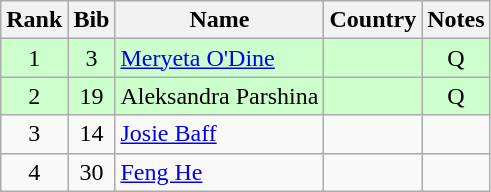<table class="wikitable" style="text-align:center;">
<tr>
<th>Rank</th>
<th>Bib</th>
<th>Name</th>
<th>Country</th>
<th>Notes</th>
</tr>
<tr bgcolor=ccffcc>
<td>1</td>
<td>3</td>
<td align=left><a href='#'>Meryeta O'Dine</a></td>
<td align=left></td>
<td>Q</td>
</tr>
<tr bgcolor=ccffcc>
<td>2</td>
<td>19</td>
<td align=left>Aleksandra Parshina</td>
<td align=left></td>
<td>Q</td>
</tr>
<tr>
<td>3</td>
<td>14</td>
<td align=left><a href='#'>Josie Baff</a></td>
<td align=left></td>
<td></td>
</tr>
<tr>
<td>4</td>
<td>30</td>
<td align=left><a href='#'>Feng He</a></td>
<td align=left></td>
<td></td>
</tr>
</table>
